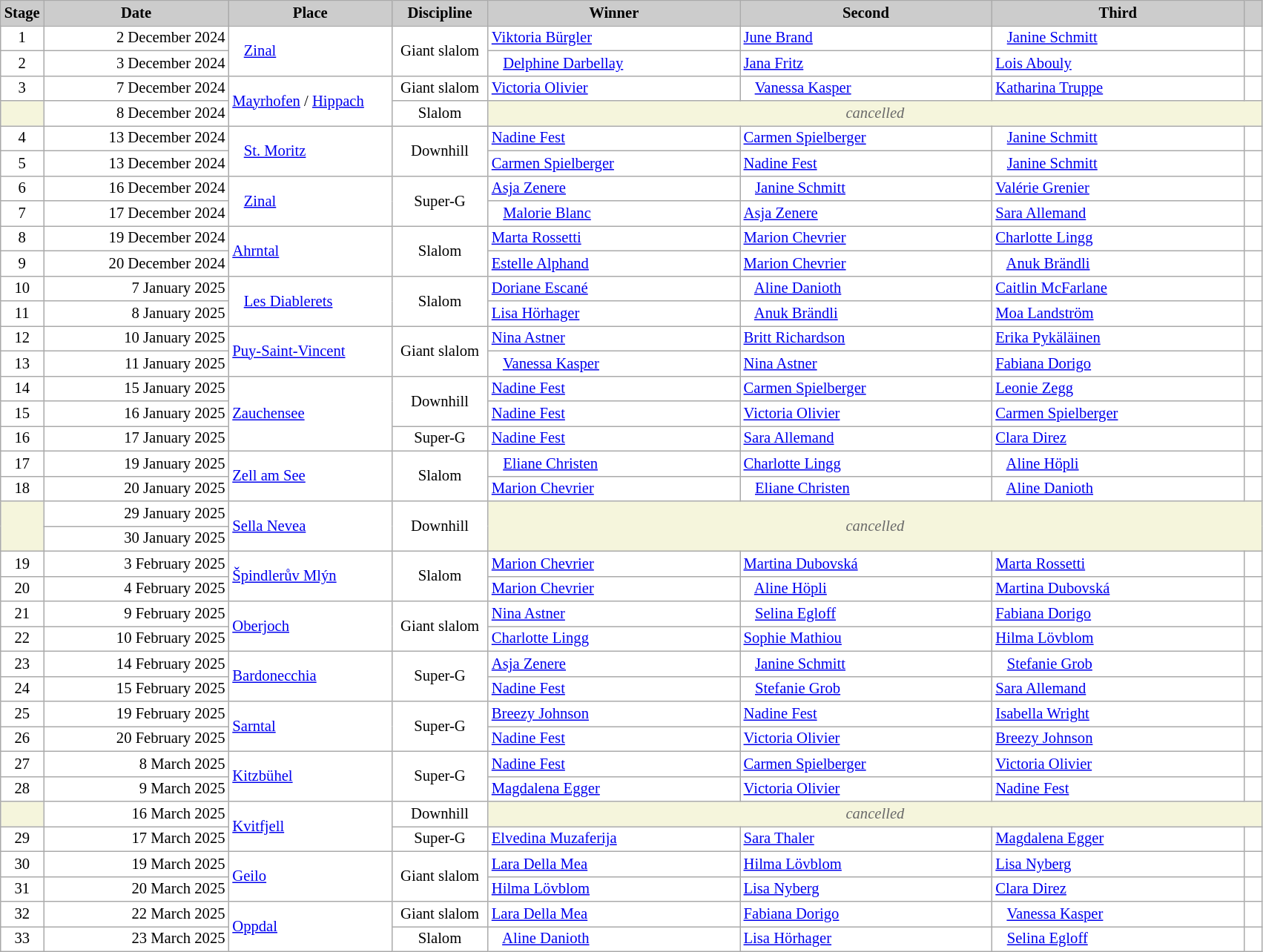<table class="wikitable plainrowheaders" style="background:#fff; font-size:86%; line-height:16px; border:grey solid 1px; border-collapse:collapse;">
<tr>
<th scope="col" style="background:#ccc; width=30 px;">Stage</th>
<th scope="col" style="background:#ccc; width:160px;">Date</th>
<th scope="col" style="background:#ccc; width:140px;">Place</th>
<th scope="col" style="background:#ccc; width:80px;">Discipline</th>
<th scope="col" style="background:#ccc; width:220px;">Winner</th>
<th scope="col" style="background:#ccc; width:220px;">Second</th>
<th scope="col" style="background:#ccc; width:220px;">Third</th>
<th scope="col" style="background:#ccc; width:10px;"></th>
</tr>
<tr>
<td align=center>1</td>
<td align=right>2 December 2024</td>
<td rowspan=2>   <a href='#'>Zinal</a></td>
<td rowspan=2 align=center>Giant slalom</td>
<td> <a href='#'>Viktoria Bürgler</a></td>
<td> <a href='#'>June Brand</a></td>
<td>   <a href='#'>Janine Schmitt</a></td>
<td></td>
</tr>
<tr>
<td align=center>2</td>
<td align=right>3 December 2024</td>
<td>   <a href='#'>Delphine Darbellay</a></td>
<td> <a href='#'>Jana Fritz</a></td>
<td> <a href='#'>Lois Abouly</a></td>
<td></td>
</tr>
<tr>
<td align=center>3</td>
<td align=right>7 December 2024</td>
<td rowspan=2> <a href='#'>Mayrhofen</a> / <a href='#'>Hippach</a></td>
<td align=center>Giant slalom</td>
<td> <a href='#'>Victoria Olivier</a></td>
<td>   <a href='#'>Vanessa Kasper</a></td>
<td> <a href='#'>Katharina Truppe</a></td>
<td></td>
</tr>
<tr>
<td bgcolor="F5F5DC"></td>
<td align=right>8 December 2024</td>
<td align=center>Slalom</td>
<td colspan=4 align=center bgcolor="F5F5DC" style=color:#696969><em>cancelled</em></td>
</tr>
<tr>
<td align=center>4</td>
<td align=right>13 December 2024</td>
<td rowspan=2>   <a href='#'>St. Moritz</a></td>
<td rowspan=2 align=center>Downhill</td>
<td> <a href='#'>Nadine Fest</a></td>
<td> <a href='#'>Carmen Spielberger</a></td>
<td>   <a href='#'>Janine Schmitt</a></td>
<td></td>
</tr>
<tr>
<td align=center>5</td>
<td align=right>13 December 2024</td>
<td> <a href='#'>Carmen Spielberger</a></td>
<td> <a href='#'>Nadine Fest</a></td>
<td>   <a href='#'>Janine Schmitt</a></td>
<td></td>
</tr>
<tr>
<td align=center>6</td>
<td align=right>16 December 2024</td>
<td rowspan=2>   <a href='#'>Zinal</a></td>
<td rowspan=2 align=center>Super-G</td>
<td> <a href='#'>Asja Zenere</a></td>
<td>   <a href='#'>Janine Schmitt</a></td>
<td> <a href='#'>Valérie Grenier</a></td>
<td></td>
</tr>
<tr>
<td align=center>7</td>
<td align=right>17 December 2024</td>
<td>   <a href='#'>Malorie Blanc</a></td>
<td> <a href='#'>Asja Zenere</a></td>
<td> <a href='#'>Sara Allemand</a></td>
<td></td>
</tr>
<tr>
<td align=center>8</td>
<td align=right>19 December 2024</td>
<td rowspan=2> <a href='#'>Ahrntal</a></td>
<td rowspan=2 align=center>Slalom</td>
<td> <a href='#'>Marta Rossetti</a></td>
<td> <a href='#'>Marion Chevrier</a></td>
<td> <a href='#'>Charlotte Lingg</a></td>
<td></td>
</tr>
<tr>
<td align=center>9</td>
<td align=right>20 December 2024</td>
<td> <a href='#'>Estelle Alphand</a></td>
<td> <a href='#'>Marion Chevrier</a></td>
<td>   <a href='#'>Anuk Brändli</a></td>
<td></td>
</tr>
<tr>
<td align=center>10</td>
<td align=right>7 January 2025</td>
<td rowspan=2>   <a href='#'>Les Diablerets</a></td>
<td rowspan=2 align=center>Slalom</td>
<td> <a href='#'>Doriane Escané</a></td>
<td>   <a href='#'>Aline Danioth</a></td>
<td> <a href='#'>Caitlin McFarlane</a></td>
<td></td>
</tr>
<tr>
<td align=center>11</td>
<td align=right>8 January 2025</td>
<td> <a href='#'>Lisa Hörhager</a></td>
<td>   <a href='#'>Anuk Brändli</a></td>
<td> <a href='#'>Moa Landström</a></td>
<td></td>
</tr>
<tr>
<td align=center>12</td>
<td align=right>10 January 2025</td>
<td rowspan=2> <a href='#'>Puy-Saint-Vincent</a></td>
<td rowspan=2 align=center>Giant slalom</td>
<td> <a href='#'>Nina Astner</a></td>
<td> <a href='#'>Britt Richardson</a></td>
<td> <a href='#'>Erika Pykäläinen</a></td>
<td></td>
</tr>
<tr>
<td align=center>13</td>
<td align=right>11 January 2025</td>
<td>   <a href='#'>Vanessa Kasper</a></td>
<td> <a href='#'>Nina Astner</a></td>
<td> <a href='#'>Fabiana Dorigo</a></td>
<td></td>
</tr>
<tr>
<td align=center>14</td>
<td align=right>15 January 2025</td>
<td rowspan=3> <a href='#'>Zauchensee</a></td>
<td rowspan=2 align=center>Downhill</td>
<td> <a href='#'>Nadine Fest</a></td>
<td> <a href='#'>Carmen Spielberger</a></td>
<td> <a href='#'>Leonie Zegg</a></td>
<td></td>
</tr>
<tr>
<td align=center>15</td>
<td align=right>16 January 2025</td>
<td> <a href='#'>Nadine Fest</a></td>
<td> <a href='#'>Victoria Olivier</a></td>
<td> <a href='#'>Carmen Spielberger</a></td>
<td></td>
</tr>
<tr>
<td align=center>16</td>
<td align=right>17 January 2025</td>
<td align=center>Super-G</td>
<td> <a href='#'>Nadine Fest</a></td>
<td> <a href='#'>Sara Allemand</a></td>
<td> <a href='#'>Clara Direz</a></td>
<td></td>
</tr>
<tr>
<td align=center>17</td>
<td align=right>19 January 2025</td>
<td rowspan=2> <a href='#'>Zell am See</a></td>
<td rowspan=2 align=center>Slalom</td>
<td>   <a href='#'>Eliane Christen</a></td>
<td> <a href='#'>Charlotte Lingg</a></td>
<td>   <a href='#'>Aline Höpli</a></td>
<td></td>
</tr>
<tr>
<td align=center>18</td>
<td align=right>20 January 2025</td>
<td> <a href='#'>Marion Chevrier</a></td>
<td>   <a href='#'>Eliane Christen</a></td>
<td>   <a href='#'>Aline Danioth</a></td>
<td></td>
</tr>
<tr>
<td rowspan=2 bgcolor="F5F5DC"></td>
<td align=right>29 January 2025</td>
<td rowspan=2> <a href='#'>Sella Nevea</a></td>
<td rowspan=2 align=center>Downhill</td>
<td rowspan=2 colspan=4 align=center bgcolor="F5F5DC" style=color:#696969><em>cancelled</em></td>
</tr>
<tr>
<td align=right>30 January 2025</td>
</tr>
<tr>
<td align=center>19</td>
<td align=right>3 February 2025</td>
<td rowspan=2> <a href='#'>Špindlerův Mlýn</a></td>
<td rowspan=2 align=center>Slalom</td>
<td> <a href='#'>Marion Chevrier</a></td>
<td> <a href='#'>Martina Dubovská</a></td>
<td> <a href='#'>Marta Rossetti</a></td>
<td></td>
</tr>
<tr>
<td align=center>20</td>
<td align=right>4 February 2025</td>
<td> <a href='#'>Marion Chevrier</a></td>
<td>   <a href='#'>Aline Höpli</a></td>
<td> <a href='#'>Martina Dubovská</a></td>
<td></td>
</tr>
<tr>
<td align=center>21</td>
<td align=right>9 February 2025</td>
<td rowspan=2> <a href='#'>Oberjoch</a></td>
<td rowspan=2 align=center>Giant slalom</td>
<td> <a href='#'>Nina Astner</a></td>
<td>   <a href='#'>Selina Egloff</a></td>
<td> <a href='#'>Fabiana Dorigo</a></td>
<td></td>
</tr>
<tr>
<td align=center>22</td>
<td align=right>10 February 2025</td>
<td> <a href='#'>Charlotte Lingg</a></td>
<td> <a href='#'>Sophie Mathiou</a></td>
<td> <a href='#'>Hilma Lövblom</a></td>
<td></td>
</tr>
<tr>
<td align=center>23</td>
<td align=right>14 February 2025</td>
<td rowspan=2> <a href='#'>Bardonecchia</a></td>
<td rowspan=2 align=center>Super-G</td>
<td> <a href='#'>Asja Zenere</a></td>
<td>   <a href='#'>Janine Schmitt</a></td>
<td>   <a href='#'>Stefanie Grob</a></td>
<td></td>
</tr>
<tr>
<td align=center>24</td>
<td align=right>15 February 2025</td>
<td> <a href='#'>Nadine Fest</a></td>
<td>   <a href='#'>Stefanie Grob</a></td>
<td> <a href='#'>Sara Allemand</a></td>
<td></td>
</tr>
<tr>
<td align=center>25</td>
<td align=right>19 February 2025</td>
<td rowspan=2> <a href='#'>Sarntal</a></td>
<td rowspan=2 align=center>Super-G</td>
<td> <a href='#'>Breezy Johnson</a></td>
<td> <a href='#'>Nadine Fest</a></td>
<td> <a href='#'>Isabella Wright</a></td>
<td></td>
</tr>
<tr>
<td align=center>26</td>
<td align=right>20 February 2025</td>
<td> <a href='#'>Nadine Fest</a></td>
<td> <a href='#'>Victoria Olivier</a></td>
<td> <a href='#'>Breezy Johnson</a></td>
<td></td>
</tr>
<tr>
<td align=center>27</td>
<td align=right>8 March 2025</td>
<td rowspan=2> <a href='#'>Kitzbühel</a></td>
<td rowspan=2 align=center>Super-G</td>
<td> <a href='#'>Nadine Fest</a></td>
<td> <a href='#'>Carmen Spielberger</a></td>
<td> <a href='#'>Victoria Olivier</a></td>
<td></td>
</tr>
<tr>
<td align=center>28</td>
<td align=right>9 March 2025</td>
<td> <a href='#'>Magdalena Egger</a></td>
<td> <a href='#'>Victoria Olivier</a></td>
<td> <a href='#'>Nadine Fest</a></td>
<td></td>
</tr>
<tr>
<td bgcolor="F5F5DC"></td>
<td align=right>16 March 2025</td>
<td rowspan=2> <a href='#'>Kvitfjell</a></td>
<td align=center>Downhill</td>
<td colspan=4 align=center bgcolor="F5F5DC" style=color:#696969><em>cancelled</em></td>
</tr>
<tr>
<td align=center>29</td>
<td align=right>17 March 2025</td>
<td align=center>Super-G</td>
<td> <a href='#'>Elvedina Muzaferija</a></td>
<td> <a href='#'>Sara Thaler</a></td>
<td> <a href='#'>Magdalena Egger</a></td>
<td></td>
</tr>
<tr>
<td align=center>30</td>
<td align=right>19 March 2025</td>
<td rowspan=2> <a href='#'>Geilo</a></td>
<td rowspan=2 align=center>Giant slalom</td>
<td> <a href='#'>Lara Della Mea</a></td>
<td> <a href='#'>Hilma Lövblom</a></td>
<td> <a href='#'>Lisa Nyberg</a></td>
<td></td>
</tr>
<tr>
<td align=center>31</td>
<td align=right>20 March 2025</td>
<td> <a href='#'>Hilma Lövblom</a></td>
<td> <a href='#'>Lisa Nyberg</a></td>
<td> <a href='#'>Clara Direz</a></td>
<td></td>
</tr>
<tr>
<td align=center>32</td>
<td align=right>22 March 2025</td>
<td rowspan=2> <a href='#'>Oppdal</a></td>
<td align=center>Giant slalom</td>
<td> <a href='#'>Lara Della Mea</a></td>
<td> <a href='#'>Fabiana Dorigo</a></td>
<td>   <a href='#'>Vanessa Kasper</a></td>
<td></td>
</tr>
<tr>
<td align=center>33</td>
<td align=right>23 March 2025</td>
<td align=center>Slalom</td>
<td>   <a href='#'>Aline Danioth</a></td>
<td> <a href='#'>Lisa Hörhager</a></td>
<td>   <a href='#'>Selina Egloff</a></td>
<td></td>
</tr>
</table>
